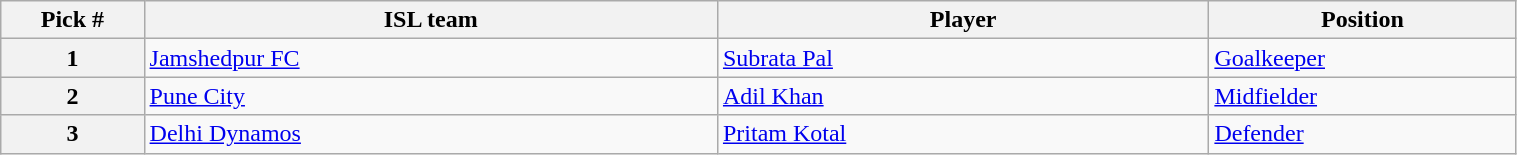<table class="wikitable sortable" style="width:80%">
<tr>
<th width=7%>Pick #</th>
<th width=28%>ISL team</th>
<th width=24%>Player</th>
<th width=15%>Position</th>
</tr>
<tr>
<th>1</th>
<td><a href='#'>Jamshedpur FC</a></td>
<td><a href='#'>Subrata Pal</a></td>
<td><a href='#'>Goalkeeper</a></td>
</tr>
<tr>
<th>2</th>
<td><a href='#'>Pune City</a></td>
<td><a href='#'>Adil Khan</a></td>
<td><a href='#'>Midfielder</a></td>
</tr>
<tr>
<th>3</th>
<td><a href='#'>Delhi Dynamos</a></td>
<td><a href='#'>Pritam Kotal</a></td>
<td><a href='#'>Defender</a></td>
</tr>
</table>
